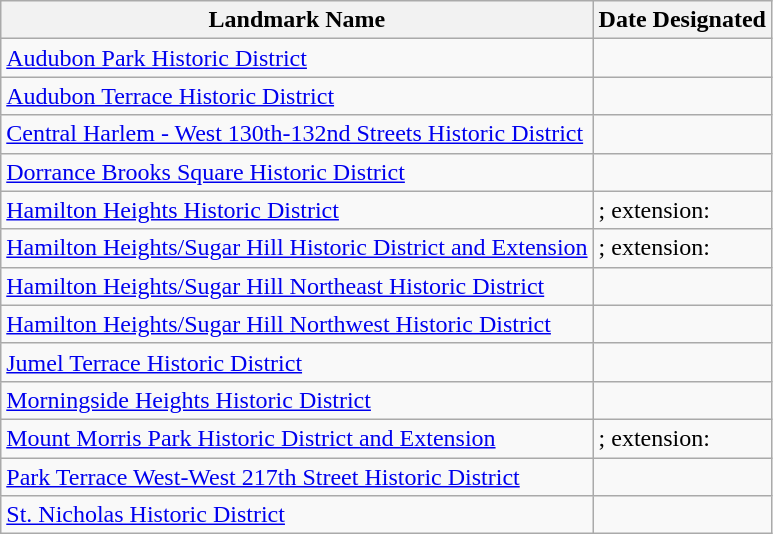<table class="wikitable sortable">
<tr>
<th>Landmark Name</th>
<th>Date Designated</th>
</tr>
<tr>
<td><a href='#'>Audubon Park Historic District</a></td>
<td></td>
</tr>
<tr>
<td><a href='#'>Audubon Terrace Historic District</a></td>
<td></td>
</tr>
<tr>
<td><a href='#'>Central Harlem - West 130th-132nd Streets Historic District</a></td>
<td></td>
</tr>
<tr>
<td><a href='#'>Dorrance Brooks Square Historic District</a></td>
<td></td>
</tr>
<tr>
<td><a href='#'>Hamilton Heights Historic District</a></td>
<td>; extension: </td>
</tr>
<tr>
<td><a href='#'>Hamilton Heights/Sugar Hill Historic District and Extension</a></td>
<td>; extension: </td>
</tr>
<tr>
<td><a href='#'>Hamilton Heights/Sugar Hill Northeast Historic District</a></td>
<td></td>
</tr>
<tr>
<td><a href='#'>Hamilton Heights/Sugar Hill Northwest Historic District</a></td>
<td></td>
</tr>
<tr>
<td><a href='#'>Jumel Terrace Historic District</a></td>
<td></td>
</tr>
<tr>
<td><a href='#'>Morningside Heights Historic District</a></td>
<td></td>
</tr>
<tr>
<td><a href='#'>Mount Morris Park Historic District and Extension</a></td>
<td>; extension: </td>
</tr>
<tr>
<td><a href='#'>Park Terrace West-West 217th Street Historic District</a></td>
<td></td>
</tr>
<tr>
<td><a href='#'>St. Nicholas Historic District</a></td>
<td></td>
</tr>
</table>
